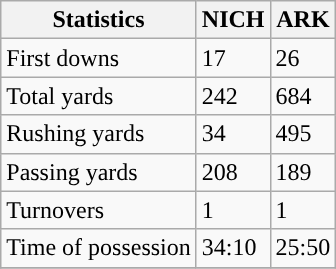<table class="wikitable">
<tr>
<th>Statistics</th>
<th>NICH</th>
<th>ARK</th>
</tr>
<tr>
<td>First downs</td>
<td>17</td>
<td>26</td>
</tr>
<tr>
<td>Total yards</td>
<td>242</td>
<td>684</td>
</tr>
<tr>
<td>Rushing yards</td>
<td>34</td>
<td>495</td>
</tr>
<tr>
<td>Passing yards</td>
<td>208</td>
<td>189</td>
</tr>
<tr>
<td>Turnovers</td>
<td>1</td>
<td>1</td>
</tr>
<tr>
<td>Time of possession</td>
<td>34:10</td>
<td>25:50</td>
</tr>
<tr>
</tr>
</table>
